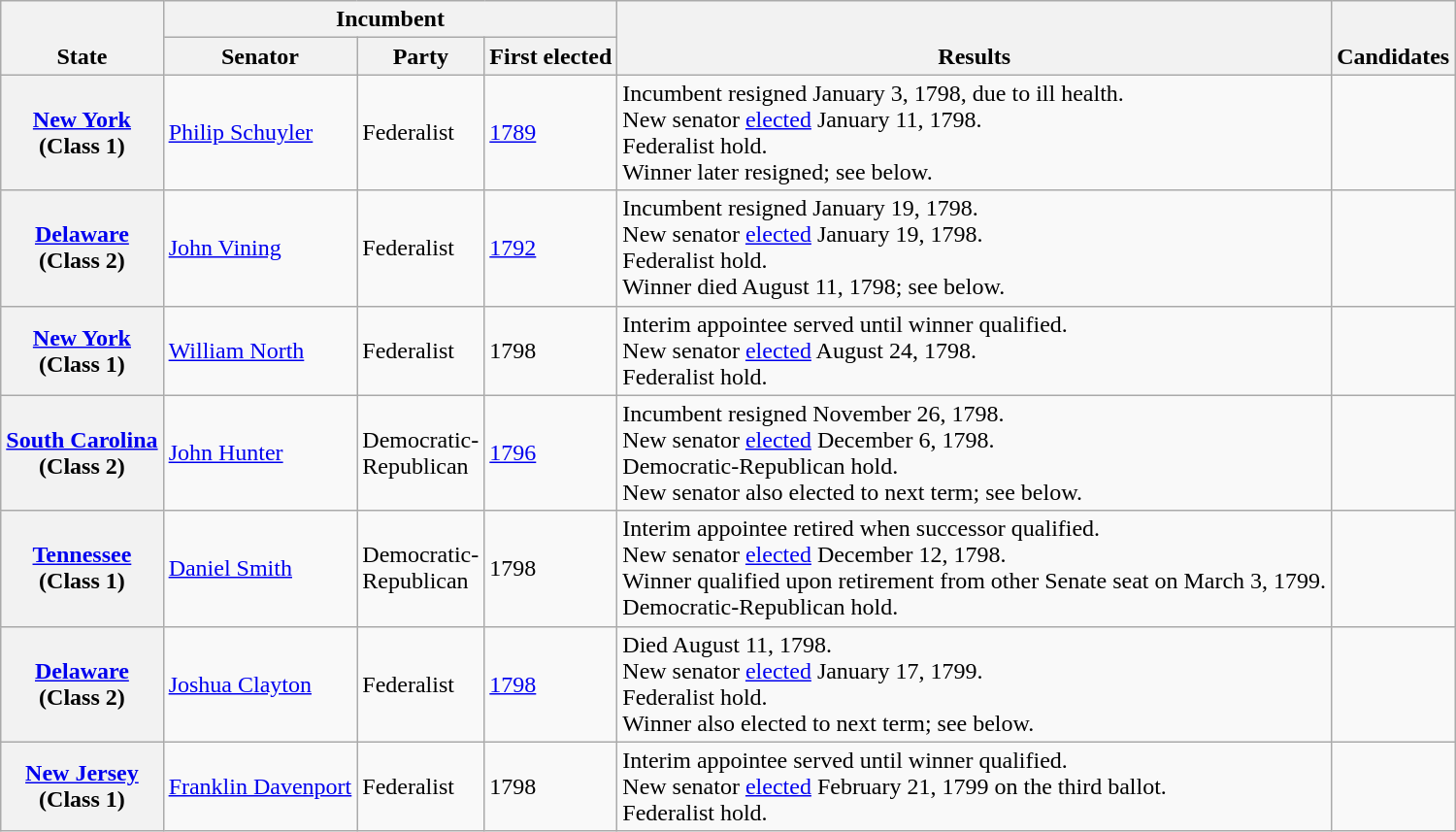<table class=wikitable>
<tr valign=bottom>
<th rowspan=2>State</th>
<th colspan=3>Incumbent</th>
<th rowspan=2>Results</th>
<th rowspan=2>Candidates</th>
</tr>
<tr>
<th>Senator</th>
<th>Party</th>
<th>First elected</th>
</tr>
<tr>
<th><a href='#'>New York</a><br>(Class 1)</th>
<td><a href='#'>Philip Schuyler</a></td>
<td>Federalist</td>
<td><a href='#'>1789</a></td>
<td>Incumbent resigned January 3, 1798, due to ill health.<br>New senator <a href='#'>elected</a> January 11, 1798.<br>Federalist hold.<br>Winner later resigned; see below.</td>
<td nowrap></td>
</tr>
<tr>
<th><a href='#'>Delaware</a><br>(Class 2)</th>
<td><a href='#'>John Vining</a></td>
<td>Federalist</td>
<td><a href='#'>1792</a></td>
<td>Incumbent resigned January 19, 1798.<br>New senator <a href='#'>elected</a> January 19, 1798.<br>Federalist hold.<br>Winner died August 11, 1798; see below.</td>
<td nowrap></td>
</tr>
<tr>
<th><a href='#'>New York</a><br>(Class 1)</th>
<td><a href='#'>William North</a></td>
<td>Federalist</td>
<td>1798 </td>
<td>Interim appointee served until winner qualified.<br>New senator <a href='#'>elected</a> August 24, 1798.<br>Federalist hold.</td>
<td nowrap></td>
</tr>
<tr>
<th><a href='#'>South Carolina</a><br>(Class 2)</th>
<td><a href='#'>John Hunter</a></td>
<td>Democratic-<br>Republican</td>
<td><a href='#'>1796 </a></td>
<td>Incumbent resigned November 26, 1798.<br>New senator <a href='#'>elected</a> December 6, 1798.<br>Democratic-Republican hold.<br>New senator also elected to next term; see below.</td>
<td nowrap></td>
</tr>
<tr>
<th><a href='#'>Tennessee</a><br>(Class 1)</th>
<td><a href='#'>Daniel Smith</a></td>
<td>Democratic-<br>Republican</td>
<td>1798 </td>
<td>Interim appointee retired when successor qualified.<br>New senator <a href='#'>elected</a> December 12, 1798.<br>Winner qualified upon retirement from other Senate seat on March 3, 1799.<br>Democratic-Republican hold.</td>
<td nowrap></td>
</tr>
<tr>
<th><a href='#'>Delaware</a><br>(Class 2)</th>
<td><a href='#'>Joshua Clayton</a></td>
<td>Federalist</td>
<td><a href='#'>1798</a></td>
<td>Died August 11, 1798.<br>New senator <a href='#'>elected</a> January 17, 1799.<br>Federalist hold.<br>Winner also elected to next term; see below.</td>
<td nowrap></td>
</tr>
<tr>
<th><a href='#'>New Jersey</a><br>(Class 1)</th>
<td><a href='#'>Franklin Davenport</a></td>
<td>Federalist</td>
<td>1798 </td>
<td>Interim appointee served until winner qualified.<br>New senator <a href='#'>elected</a> February 21, 1799 on the third ballot.<br>Federalist hold.</td>
<td nowrap></td>
</tr>
</table>
